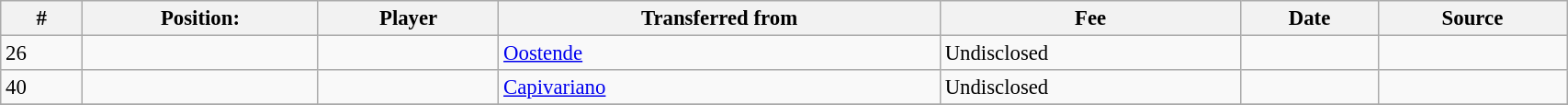<table class="wikitable sortable" style="width:90%; text-align:center; font-size:95%; text-align:left;">
<tr>
<th>#</th>
<th>Position:</th>
<th>Player</th>
<th>Transferred from</th>
<th>Fee</th>
<th>Date</th>
<th>Source</th>
</tr>
<tr>
<td>26</td>
<td></td>
<td></td>
<td> <a href='#'>Oostende</a></td>
<td>Undisclosed</td>
<td></td>
<td></td>
</tr>
<tr>
<td>40</td>
<td></td>
<td></td>
<td> <a href='#'>Capivariano</a></td>
<td>Undisclosed</td>
<td></td>
<td></td>
</tr>
<tr>
</tr>
</table>
